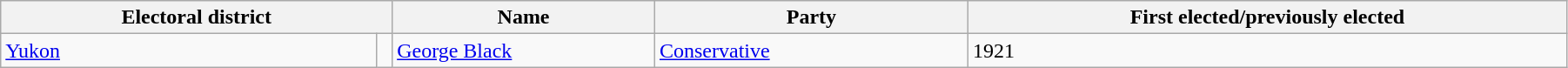<table class="wikitable" width=95%>
<tr>
<th colspan=2 width=25%>Electoral district</th>
<th>Name</th>
<th width=20%>Party</th>
<th>First elected/previously elected</th>
</tr>
<tr>
<td width=24%><a href='#'>Yukon</a></td>
<td></td>
<td><a href='#'>George Black</a> </td>
<td><a href='#'>Conservative</a></td>
<td>1921</td>
</tr>
</table>
